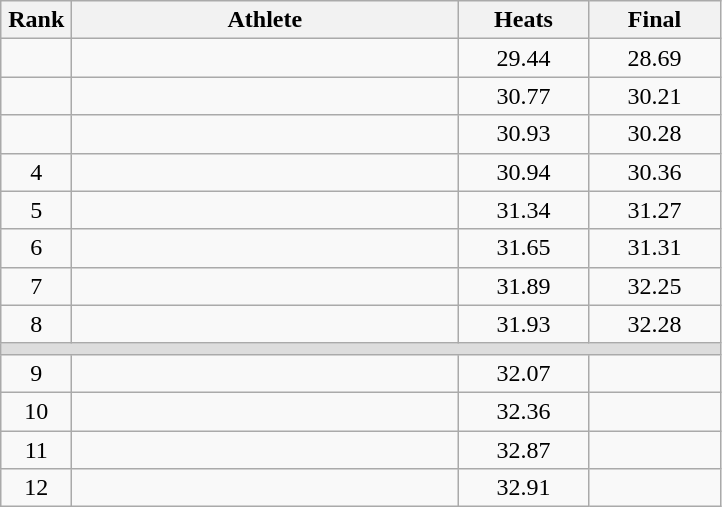<table class=wikitable style="text-align:center">
<tr>
<th width=40>Rank</th>
<th width=250>Athlete</th>
<th width=80>Heats</th>
<th width=80>Final</th>
</tr>
<tr>
<td></td>
<td align=left></td>
<td>29.44</td>
<td>28.69</td>
</tr>
<tr>
<td></td>
<td align=left></td>
<td>30.77</td>
<td>30.21</td>
</tr>
<tr>
<td></td>
<td align=left></td>
<td>30.93</td>
<td>30.28</td>
</tr>
<tr>
<td>4</td>
<td align=left></td>
<td>30.94</td>
<td>30.36</td>
</tr>
<tr>
<td>5</td>
<td align=left></td>
<td>31.34</td>
<td>31.27</td>
</tr>
<tr>
<td>6</td>
<td align=left></td>
<td>31.65</td>
<td>31.31</td>
</tr>
<tr>
<td>7</td>
<td align=left></td>
<td>31.89</td>
<td>32.25</td>
</tr>
<tr>
<td>8</td>
<td align=left></td>
<td>31.93</td>
<td>32.28</td>
</tr>
<tr bgcolor=#DDDDDD>
<td colspan=4></td>
</tr>
<tr>
<td>9</td>
<td align=left></td>
<td>32.07</td>
<td></td>
</tr>
<tr>
<td>10</td>
<td align=left></td>
<td>32.36</td>
<td></td>
</tr>
<tr>
<td>11</td>
<td align=left></td>
<td>32.87</td>
<td></td>
</tr>
<tr>
<td>12</td>
<td align=left></td>
<td>32.91</td>
<td></td>
</tr>
</table>
